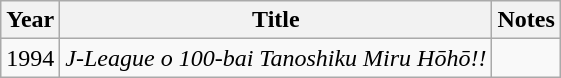<table class="wikitable">
<tr>
<th>Year</th>
<th>Title</th>
<th>Notes</th>
</tr>
<tr>
<td>1994</td>
<td><em>J-League o 100-bai Tanoshiku Miru Hōhō!!</em></td>
<td></td>
</tr>
</table>
